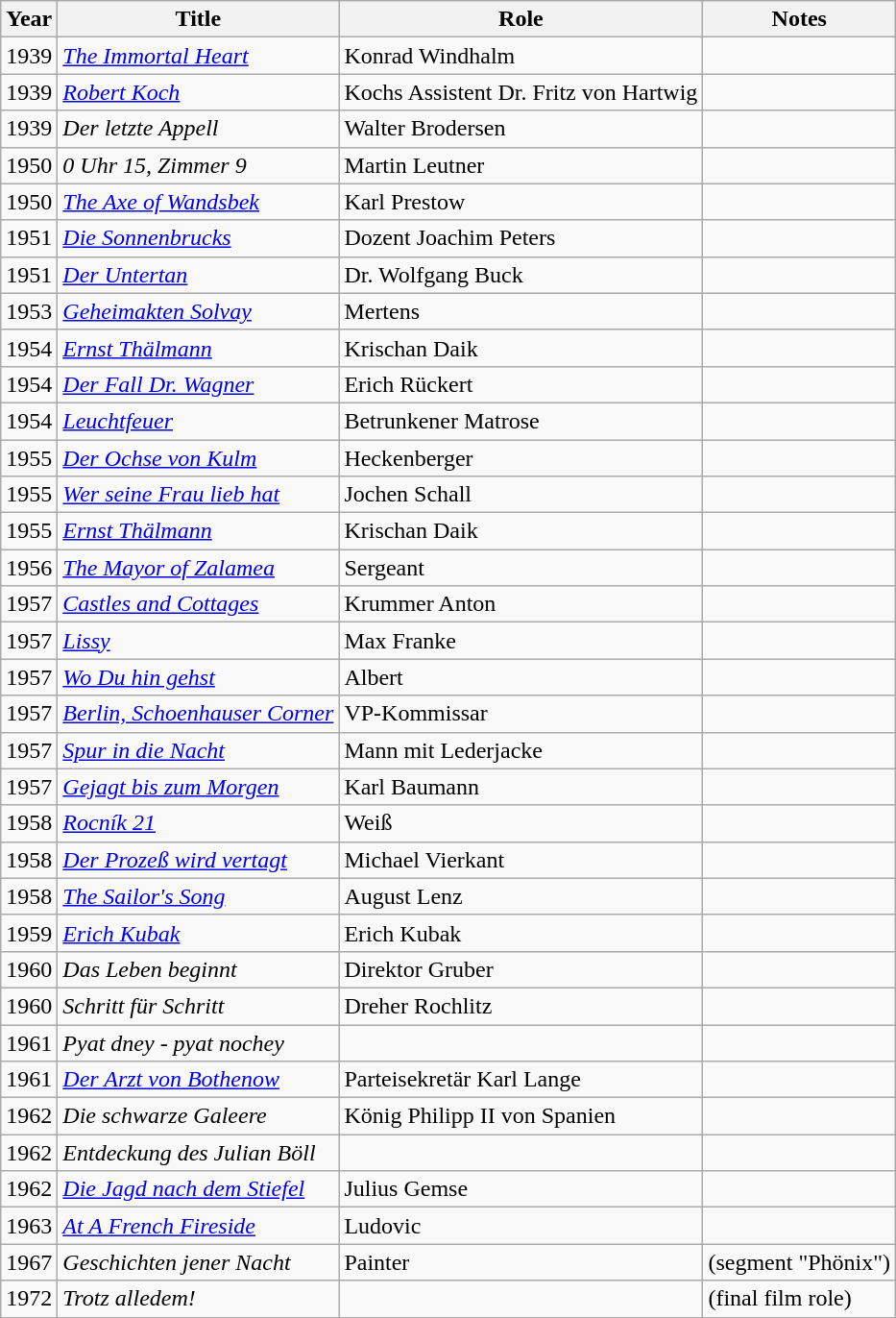<table class="wikitable">
<tr>
<th>Year</th>
<th>Title</th>
<th>Role</th>
<th>Notes</th>
</tr>
<tr>
<td>1939</td>
<td><em><a href='#'>The Immortal Heart</a></em></td>
<td>Konrad Windhalm</td>
<td></td>
</tr>
<tr>
<td>1939</td>
<td><em><a href='#'>Robert Koch</a></em></td>
<td>Kochs Assistent Dr. Fritz von Hartwig</td>
<td></td>
</tr>
<tr>
<td>1939</td>
<td><em>Der letzte Appell</em></td>
<td>Walter Brodersen</td>
<td></td>
</tr>
<tr>
<td>1950</td>
<td><em>0 Uhr 15, Zimmer 9</em></td>
<td>Martin Leutner</td>
<td></td>
</tr>
<tr>
<td>1950</td>
<td><em><a href='#'>The Axe of Wandsbek</a></em></td>
<td>Karl Prestow</td>
<td></td>
</tr>
<tr>
<td>1951</td>
<td><em><a href='#'>Die Sonnenbrucks</a></em></td>
<td>Dozent Joachim Peters</td>
<td></td>
</tr>
<tr>
<td>1951</td>
<td><em><a href='#'>Der Untertan</a></em></td>
<td>Dr. Wolfgang Buck</td>
<td></td>
</tr>
<tr>
<td>1953</td>
<td><em><a href='#'>Geheimakten Solvay</a></em></td>
<td>Mertens</td>
<td></td>
</tr>
<tr>
<td>1954</td>
<td><em><a href='#'>Ernst Thälmann</a></em></td>
<td>Krischan Daik</td>
<td></td>
</tr>
<tr>
<td>1954</td>
<td><em><a href='#'>Der Fall Dr. Wagner</a></em></td>
<td>Erich Rückert</td>
<td></td>
</tr>
<tr>
<td>1954</td>
<td><em><a href='#'>Leuchtfeuer</a></em></td>
<td>Betrunkener Matrose</td>
<td></td>
</tr>
<tr>
<td>1955</td>
<td><em><a href='#'>Der Ochse von Kulm</a></em></td>
<td>Heckenberger</td>
<td></td>
</tr>
<tr>
<td>1955</td>
<td><em><a href='#'>Wer seine Frau lieb hat</a></em></td>
<td>Jochen Schall</td>
<td></td>
</tr>
<tr>
<td>1955</td>
<td><em><a href='#'>Ernst Thälmann</a></em></td>
<td>Krischan Daik</td>
<td></td>
</tr>
<tr>
<td>1956</td>
<td><em><a href='#'>The Mayor of Zalamea</a></em></td>
<td>Sergeant</td>
<td></td>
</tr>
<tr>
<td>1957</td>
<td><em><a href='#'>Castles and Cottages</a></em></td>
<td>Krummer Anton</td>
<td></td>
</tr>
<tr>
<td>1957</td>
<td><em><a href='#'>Lissy</a></em></td>
<td>Max Franke</td>
<td></td>
</tr>
<tr>
<td>1957</td>
<td><em><a href='#'>Wo Du hin gehst</a></em></td>
<td>Albert</td>
<td></td>
</tr>
<tr>
<td>1957</td>
<td><em><a href='#'>Berlin, Schoenhauser Corner</a></em></td>
<td>VP-Kommissar</td>
<td></td>
</tr>
<tr>
<td>1957</td>
<td><em><a href='#'>Spur in die Nacht</a></em></td>
<td>Mann mit Lederjacke</td>
<td></td>
</tr>
<tr>
<td>1957</td>
<td><em><a href='#'>Gejagt bis zum Morgen</a></em></td>
<td>Karl Baumann</td>
<td></td>
</tr>
<tr>
<td>1958</td>
<td><em><a href='#'>Rocník 21</a></em></td>
<td>Weiß</td>
<td></td>
</tr>
<tr>
<td>1958</td>
<td><em><a href='#'>Der Prozeß wird vertagt</a></em></td>
<td>Michael Vierkant</td>
<td></td>
</tr>
<tr>
<td>1958</td>
<td><em><a href='#'>The Sailor's Song</a></em></td>
<td>August Lenz</td>
<td></td>
</tr>
<tr>
<td>1959</td>
<td><em><a href='#'>Erich Kubak</a></em></td>
<td>Erich Kubak</td>
<td></td>
</tr>
<tr>
<td>1960</td>
<td><em>Das Leben beginnt</em></td>
<td>Direktor Gruber</td>
<td></td>
</tr>
<tr>
<td>1960</td>
<td><em>Schritt für Schritt</em></td>
<td>Dreher Rochlitz</td>
<td></td>
</tr>
<tr>
<td>1961</td>
<td><em>Pyat dney - pyat nochey</em></td>
<td></td>
<td></td>
</tr>
<tr>
<td>1961</td>
<td><em><a href='#'>Der Arzt von Bothenow</a></em></td>
<td>Parteisekretär Karl Lange</td>
<td></td>
</tr>
<tr>
<td>1962</td>
<td><em>Die schwarze Galeere</em></td>
<td>König Philipp II von Spanien</td>
<td></td>
</tr>
<tr>
<td>1962</td>
<td><em>Entdeckung des Julian Böll</em></td>
<td></td>
<td></td>
</tr>
<tr>
<td>1962</td>
<td><em><a href='#'>Die Jagd nach dem Stiefel</a></em></td>
<td>Julius Gemse</td>
<td></td>
</tr>
<tr>
<td>1963</td>
<td><em><a href='#'>At A French Fireside</a></em></td>
<td>Ludovic</td>
<td></td>
</tr>
<tr>
<td>1967</td>
<td><em>Geschichten jener Nacht</em></td>
<td>Painter</td>
<td>(segment "Phönix")</td>
</tr>
<tr>
<td>1972</td>
<td><em>Trotz alledem!</em></td>
<td></td>
<td>(final film role)</td>
</tr>
</table>
